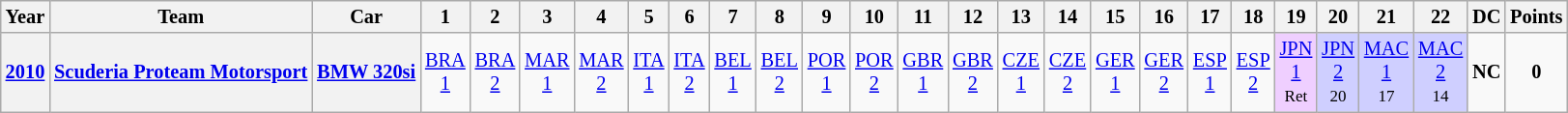<table class="wikitable" style="text-align:center; font-size:85%">
<tr>
<th>Year</th>
<th>Team</th>
<th>Car</th>
<th>1</th>
<th>2</th>
<th>3</th>
<th>4</th>
<th>5</th>
<th>6</th>
<th>7</th>
<th>8</th>
<th>9</th>
<th>10</th>
<th>11</th>
<th>12</th>
<th>13</th>
<th>14</th>
<th>15</th>
<th>16</th>
<th>17</th>
<th>18</th>
<th>19</th>
<th>20</th>
<th>21</th>
<th>22</th>
<th>DC</th>
<th>Points</th>
</tr>
<tr>
<th><a href='#'>2010</a></th>
<th nowrap><a href='#'>Scuderia Proteam Motorsport</a></th>
<th nowrap><a href='#'>BMW 320si</a></th>
<td><a href='#'>BRA<br>1</a><br><small></small></td>
<td><a href='#'>BRA<br>2</a><br><small></small></td>
<td><a href='#'>MAR<br>1</a><br><small></small></td>
<td><a href='#'>MAR<br>2</a><br><small></small></td>
<td><a href='#'>ITA<br>1</a><br><small></small></td>
<td><a href='#'>ITA<br>2</a><br><small></small></td>
<td><a href='#'>BEL<br>1</a><br><small></small></td>
<td><a href='#'>BEL<br>2</a><br><small></small></td>
<td><a href='#'>POR<br>1</a><br><small></small></td>
<td><a href='#'>POR<br>2</a><br><small></small></td>
<td><a href='#'>GBR<br>1</a><br><small></small></td>
<td><a href='#'>GBR<br>2</a><br><small></small></td>
<td><a href='#'>CZE<br>1</a><br><small></small></td>
<td><a href='#'>CZE<br>2</a><br><small></small></td>
<td><a href='#'>GER<br>1</a><br><small></small></td>
<td><a href='#'>GER<br>2</a><br><small></small></td>
<td><a href='#'>ESP<br>1</a><br><small></small></td>
<td><a href='#'>ESP<br>2</a><br><small></small></td>
<td style="background:#efcfff;"><a href='#'>JPN<br>1</a><br><small>Ret</small></td>
<td style="background:#cfcfff;"><a href='#'>JPN<br>2</a><br><small>20</small></td>
<td style="background:#cfcfff;"><a href='#'>MAC<br>1</a><br><small>17</small></td>
<td style="background:#cfcfff;"><a href='#'>MAC<br>2</a><br><small>14</small></td>
<td><strong>NC</strong></td>
<td><strong>0</strong></td>
</tr>
</table>
